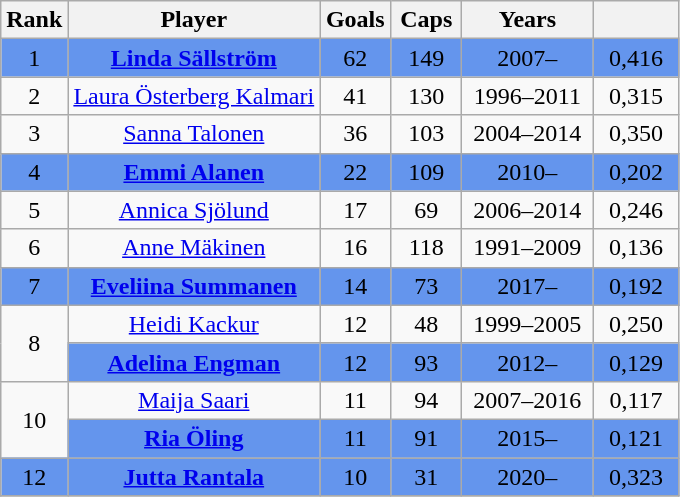<table class="wikitable" style="text-align: center;">
<tr>
<th width=35>Rank</th>
<th>Player</th>
<th width=40>Goals</th>
<th width=40>Caps</th>
<th width=80>Years</th>
<th width=50></th>
</tr>
<tr bgcolor=#6495ED>
<td>1</td>
<td><strong><a href='#'>Linda Sällström</a></strong></td>
<td>62</td>
<td>149</td>
<td>2007–</td>
<td>0,416</td>
</tr>
<tr>
<td>2</td>
<td><a href='#'>Laura Österberg Kalmari</a></td>
<td>41</td>
<td>130</td>
<td>1996–2011</td>
<td>0,315</td>
</tr>
<tr>
<td>3</td>
<td><a href='#'>Sanna Talonen</a></td>
<td>36</td>
<td>103</td>
<td>2004–2014</td>
<td>0,350</td>
</tr>
<tr bgcolor=#6495ED>
<td>4</td>
<td><strong><a href='#'>Emmi Alanen</a></strong></td>
<td>22</td>
<td>109</td>
<td>2010–</td>
<td>0,202</td>
</tr>
<tr>
<td>5</td>
<td><a href='#'>Annica Sjölund</a></td>
<td>17</td>
<td>69</td>
<td>2006–2014</td>
<td>0,246</td>
</tr>
<tr>
<td>6</td>
<td><a href='#'>Anne Mäkinen</a></td>
<td>16</td>
<td>118</td>
<td>1991–2009</td>
<td>0,136</td>
</tr>
<tr bgcolor=#6495ED>
<td>7</td>
<td><strong><a href='#'>Eveliina Summanen</a></strong></td>
<td>14</td>
<td>73</td>
<td>2017–</td>
<td>0,192</td>
</tr>
<tr>
<td rowspan=2>8</td>
<td><a href='#'>Heidi Kackur</a></td>
<td>12</td>
<td>48</td>
<td>1999–2005</td>
<td>0,250</td>
</tr>
<tr bgcolor=#6495ED>
<td><strong><a href='#'>Adelina Engman</a></strong></td>
<td>12</td>
<td>93</td>
<td>2012–</td>
<td>0,129</td>
</tr>
<tr>
<td rowspan=2>10</td>
<td><a href='#'>Maija Saari</a></td>
<td>11</td>
<td>94</td>
<td>2007–2016</td>
<td>0,117</td>
</tr>
<tr bgcolor=#6495ED>
<td><strong><a href='#'>Ria Öling</a></strong></td>
<td>11</td>
<td>91</td>
<td>2015–</td>
<td>0,121</td>
</tr>
<tr bgcolor=#6495ED>
<td>12</td>
<td><strong><a href='#'>Jutta Rantala</a></strong></td>
<td>10</td>
<td>31</td>
<td>2020–</td>
<td>0,323</td>
</tr>
<tr>
</tr>
</table>
